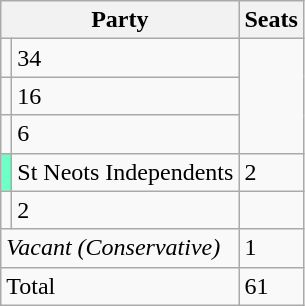<table class="wikitable">
<tr>
<th colspan=2>Party</th>
<th>Seats</th>
</tr>
<tr>
<td></td>
<td>34</td>
</tr>
<tr>
<td></td>
<td>16</td>
</tr>
<tr>
<td></td>
<td>6</td>
</tr>
<tr>
<td style="background-color: #6EFFC5"></td>
<td>St Neots Independents</td>
<td>2</td>
</tr>
<tr>
<td></td>
<td>2</td>
</tr>
<tr>
<td colspan="2"><em>Vacant (Conservative)</em></td>
<td>1</td>
</tr>
<tr>
<td colspan=2>Total</td>
<td>61</td>
</tr>
</table>
